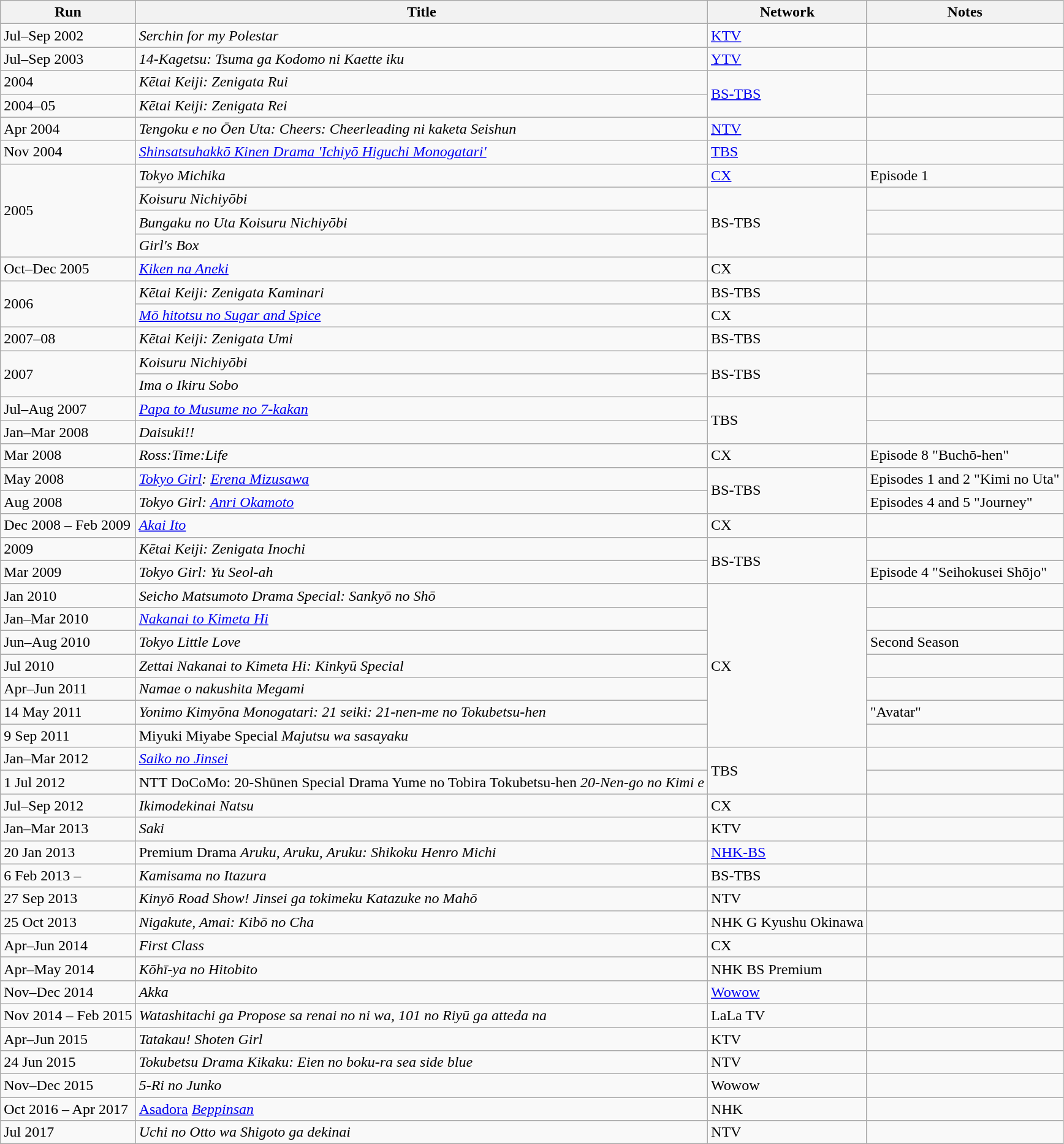<table class="wikitable">
<tr>
<th>Run</th>
<th>Title</th>
<th>Network</th>
<th>Notes</th>
</tr>
<tr>
<td>Jul–Sep 2002</td>
<td><em>Serchin for my Polestar</em></td>
<td><a href='#'>KTV</a></td>
<td></td>
</tr>
<tr>
<td>Jul–Sep 2003</td>
<td><em>14-Kagetsu: Tsuma ga Kodomo ni Kaette iku</em></td>
<td><a href='#'>YTV</a></td>
<td></td>
</tr>
<tr>
<td>2004</td>
<td><em>Kētai Keiji: Zenigata Rui</em></td>
<td rowspan="2"><a href='#'>BS-TBS</a></td>
<td></td>
</tr>
<tr>
<td>2004–05</td>
<td><em>Kētai Keiji: Zenigata Rei</em></td>
<td></td>
</tr>
<tr>
<td>Apr 2004</td>
<td><em>Tengoku e no Ōen Uta: Cheers: Cheerleading ni kaketa Seishun</em></td>
<td><a href='#'>NTV</a></td>
<td></td>
</tr>
<tr>
<td>Nov 2004</td>
<td><em><a href='#'>Shinsatsuhakkō Kinen Drama 'Ichiyō Higuchi Monogatari'</a></em></td>
<td><a href='#'>TBS</a></td>
<td></td>
</tr>
<tr>
<td rowspan="4">2005</td>
<td><em>Tokyo Michika</em></td>
<td><a href='#'>CX</a></td>
<td>Episode 1</td>
</tr>
<tr>
<td><em>Koisuru Nichiyōbi</em></td>
<td rowspan="3">BS-TBS</td>
<td></td>
</tr>
<tr>
<td><em>Bungaku no Uta Koisuru Nichiyōbi</em></td>
<td></td>
</tr>
<tr>
<td><em>Girl's Box</em></td>
<td></td>
</tr>
<tr>
<td>Oct–Dec 2005</td>
<td><em><a href='#'>Kiken na Aneki</a></em></td>
<td>CX</td>
<td></td>
</tr>
<tr>
<td rowspan="2">2006</td>
<td><em>Kētai Keiji: Zenigata Kaminari</em></td>
<td>BS-TBS</td>
<td></td>
</tr>
<tr>
<td><em><a href='#'>Mō hitotsu no Sugar and Spice</a></em></td>
<td>CX</td>
<td></td>
</tr>
<tr>
<td>2007–08</td>
<td><em>Kētai Keiji: Zenigata Umi</em></td>
<td>BS-TBS</td>
<td></td>
</tr>
<tr>
<td rowspan="2">2007</td>
<td><em>Koisuru Nichiyōbi</em></td>
<td rowspan="2">BS-TBS</td>
<td></td>
</tr>
<tr>
<td><em>Ima o Ikiru Sobo</em></td>
<td></td>
</tr>
<tr>
<td>Jul–Aug 2007</td>
<td><em><a href='#'>Papa to Musume no 7-kakan</a></em></td>
<td rowspan="2">TBS</td>
<td></td>
</tr>
<tr>
<td>Jan–Mar 2008</td>
<td><em>Daisuki!!</em></td>
<td></td>
</tr>
<tr>
<td>Mar 2008</td>
<td><em>Ross:Time:Life</em></td>
<td>CX</td>
<td>Episode 8 "Buchō-hen"</td>
</tr>
<tr>
<td>May 2008</td>
<td><em><a href='#'>Tokyo Girl</a>: <a href='#'>Erena Mizusawa</a></em></td>
<td rowspan="2">BS-TBS</td>
<td>Episodes 1 and 2 "Kimi no Uta"</td>
</tr>
<tr>
<td>Aug 2008</td>
<td><em>Tokyo Girl: <a href='#'>Anri Okamoto</a></em></td>
<td>Episodes 4 and 5 "Journey"</td>
</tr>
<tr>
<td>Dec 2008 – Feb 2009</td>
<td><em><a href='#'>Akai Ito</a></em></td>
<td>CX</td>
<td></td>
</tr>
<tr>
<td>2009</td>
<td><em>Kētai Keiji: Zenigata Inochi</em></td>
<td rowspan="2">BS-TBS</td>
<td></td>
</tr>
<tr>
<td>Mar 2009</td>
<td><em>Tokyo Girl: Yu Seol-ah</em></td>
<td>Episode 4 "Seihokusei Shōjo"</td>
</tr>
<tr>
<td>Jan 2010</td>
<td><em>Seicho Matsumoto Drama Special: Sankyō no Shō</em></td>
<td rowspan="7">CX</td>
<td></td>
</tr>
<tr>
<td>Jan–Mar 2010</td>
<td><em><a href='#'>Nakanai to Kimeta Hi</a></em></td>
<td></td>
</tr>
<tr>
<td>Jun–Aug 2010</td>
<td><em>Tokyo Little Love</em></td>
<td>Second Season</td>
</tr>
<tr>
<td>Jul 2010</td>
<td><em>Zettai Nakanai to Kimeta Hi: Kinkyū Special</em></td>
<td></td>
</tr>
<tr>
<td>Apr–Jun 2011</td>
<td><em>Namae o nakushita Megami</em></td>
<td></td>
</tr>
<tr>
<td>14 May 2011</td>
<td><em>Yonimo Kimyōna Monogatari: 21 seiki: 21-nen-me no Tokubetsu-hen</em></td>
<td>"Avatar"</td>
</tr>
<tr>
<td>9 Sep 2011</td>
<td>Miyuki Miyabe Special <em>Majutsu wa sasayaku</em></td>
<td></td>
</tr>
<tr>
<td>Jan–Mar 2012</td>
<td><em><a href='#'>Saiko no Jinsei</a></em></td>
<td rowspan="2">TBS</td>
<td></td>
</tr>
<tr>
<td>1 Jul 2012</td>
<td>NTT DoCoMo: 20-Shūnen Special Drama Yume no Tobira Tokubetsu-hen <em>20-Nen-go no Kimi e</em></td>
<td></td>
</tr>
<tr>
<td>Jul–Sep 2012</td>
<td><em>Ikimodekinai Natsu</em></td>
<td>CX</td>
<td></td>
</tr>
<tr>
<td>Jan–Mar 2013</td>
<td><em>Saki</em></td>
<td>KTV</td>
<td></td>
</tr>
<tr>
<td>20 Jan 2013</td>
<td>Premium Drama <em>Aruku, Aruku, Aruku: Shikoku Henro Michi</em></td>
<td><a href='#'>NHK-BS</a></td>
<td></td>
</tr>
<tr>
<td>6 Feb 2013 –</td>
<td><em>Kamisama no Itazura</em></td>
<td>BS-TBS</td>
<td></td>
</tr>
<tr>
<td>27 Sep 2013</td>
<td><em>Kinyō Road Show! Jinsei ga tokimeku Katazuke no Mahō</em></td>
<td>NTV</td>
<td></td>
</tr>
<tr>
<td>25 Oct 2013</td>
<td><em>Nigakute, Amai: Kibō no Cha</em></td>
<td>NHK G Kyushu Okinawa</td>
<td></td>
</tr>
<tr>
<td>Apr–Jun 2014</td>
<td><em>First Class</em></td>
<td>CX</td>
<td></td>
</tr>
<tr>
<td>Apr–May 2014</td>
<td><em>Kōhī-ya no Hitobito</em></td>
<td>NHK BS Premium</td>
<td></td>
</tr>
<tr>
<td>Nov–Dec 2014</td>
<td><em>Akka</em></td>
<td><a href='#'>Wowow</a></td>
<td></td>
</tr>
<tr>
<td>Nov 2014 – Feb 2015</td>
<td><em>Watashitachi ga Propose sa renai no ni wa, 101 no Riyū ga atteda na</em></td>
<td>LaLa TV</td>
<td></td>
</tr>
<tr>
<td>Apr–Jun 2015</td>
<td><em>Tatakau! Shoten Girl</em></td>
<td>KTV</td>
<td></td>
</tr>
<tr>
<td>24 Jun 2015</td>
<td><em>Tokubetsu Drama Kikaku: Eien no boku-ra sea side blue</em></td>
<td>NTV</td>
<td></td>
</tr>
<tr>
<td>Nov–Dec 2015</td>
<td><em>5-Ri no Junko</em></td>
<td>Wowow</td>
<td></td>
</tr>
<tr>
<td>Oct 2016 – Apr 2017</td>
<td><a href='#'>Asadora</a> <em><a href='#'>Beppinsan</a></em></td>
<td>NHK</td>
<td></td>
</tr>
<tr>
<td>Jul 2017</td>
<td><em>Uchi no Otto wa Shigoto ga dekinai</em></td>
<td>NTV</td>
<td></td>
</tr>
</table>
